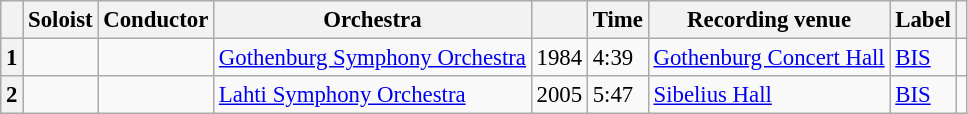<table class="wikitable" style="margin-right:0; font-size:95%">
<tr>
<th scope="col"></th>
<th scope="col">Soloist</th>
<th scope="col">Conductor</th>
<th scope="col">Orchestra</th>
<th scope="col"></th>
<th scope="col">Time</th>
<th scope="col">Recording venue</th>
<th scope="col">Label</th>
<th scope="col"class="unsortable"></th>
</tr>
<tr>
<th scope="row">1</th>
<td></td>
<td></td>
<td><a href='#'>Gothenburg Symphony Orchestra</a></td>
<td>1984</td>
<td>4:39</td>
<td><a href='#'>Gothenburg Concert Hall</a></td>
<td><a href='#'>BIS</a></td>
<td></td>
</tr>
<tr>
<th scope="row">2</th>
<td></td>
<td></td>
<td><a href='#'>Lahti Symphony Orchestra</a></td>
<td>2005</td>
<td>5:47</td>
<td><a href='#'>Sibelius Hall</a></td>
<td><a href='#'>BIS</a></td>
<td></td>
</tr>
</table>
